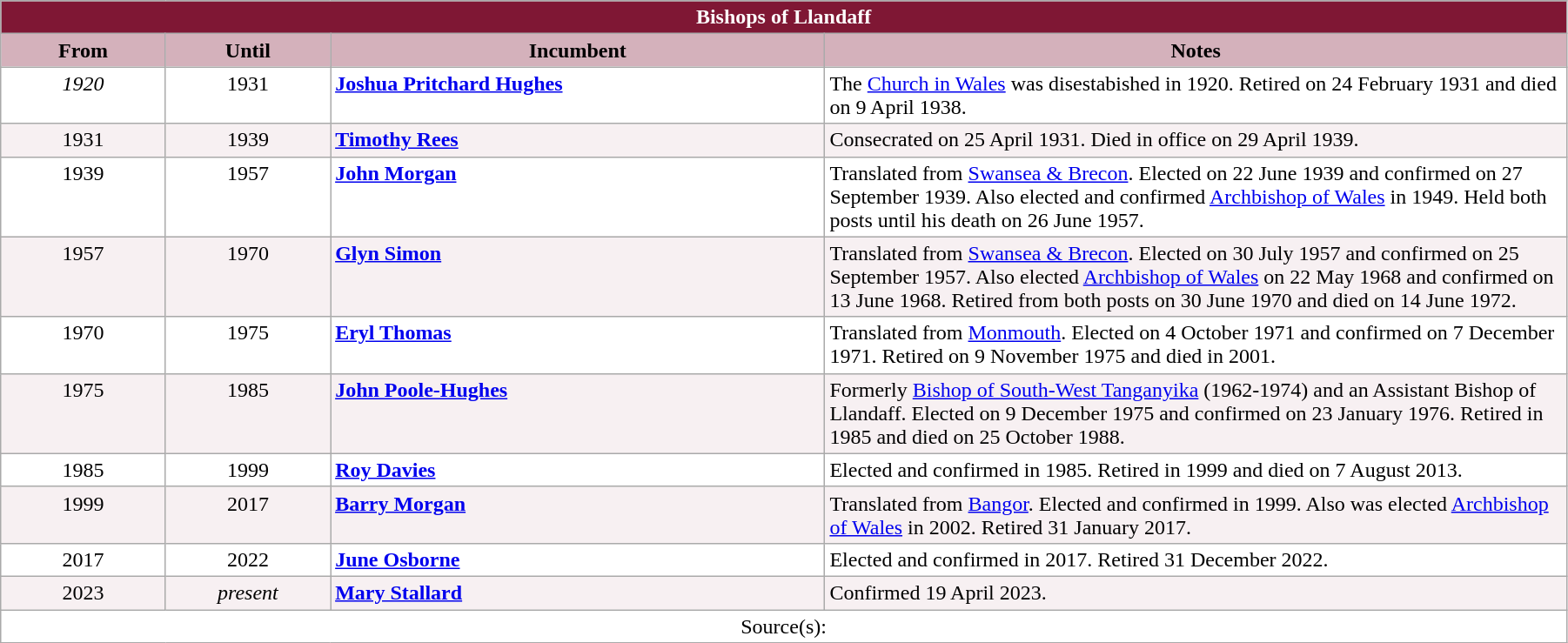<table class="wikitable" style="width:95%;" border="1" cellpadding="2">
<tr>
<th colspan="4" style="background-color: #7F1734; color: white;">Bishops of Llandaff</th>
</tr>
<tr>
<th style="background-color: #D4B1BB; width: 10%;">From</th>
<th style="background-color: #D4B1BB; width: 10%;">Until</th>
<th style="background-color: #D4B1BB; width: 30%;">Incumbent</th>
<th style="background-color: #D4B1BB; width: 45%;">Notes</th>
</tr>
<tr valign="top" style="background-color: white;">
<td align="center"><em>1920</em></td>
<td align="center">1931</td>
<td> <strong><a href='#'>Joshua Pritchard Hughes</a></strong></td>
<td>The <a href='#'>Church in Wales</a> was disestabished in 1920. Retired on 24 February 1931 and died on 9 April 1938.</td>
</tr>
<tr valign="top" style="background-color: #F7F0F2;">
<td align="center">1931</td>
<td align="center">1939</td>
<td> <strong><a href='#'>Timothy Rees</a></strong> </td>
<td>Consecrated on 25 April 1931. Died in office on 29 April 1939.</td>
</tr>
<tr valign="top" style="background-color: white;">
<td align="center">1939</td>
<td align="center">1957</td>
<td> <strong><a href='#'>John Morgan</a></strong></td>
<td>Translated from <a href='#'>Swansea & Brecon</a>. Elected on 22 June 1939 and confirmed on 27 September 1939. Also elected and confirmed <a href='#'>Archbishop of Wales</a> in 1949. Held both posts until his death on 26 June 1957.</td>
</tr>
<tr valign="top" style="background-color: #F7F0F2;">
<td align="center">1957</td>
<td align="center">1970</td>
<td> <strong><a href='#'>Glyn Simon</a></strong></td>
<td>Translated from <a href='#'>Swansea & Brecon</a>. Elected on 30 July 1957 and confirmed on 25 September 1957. Also elected <a href='#'>Archbishop of Wales</a> on 22 May 1968 and confirmed on 13 June 1968. Retired from both posts on 30 June 1970 and died on 14 June 1972.</td>
</tr>
<tr valign="top" style="background-color: white;">
<td align="center">1970</td>
<td align="center">1975</td>
<td> <strong><a href='#'>Eryl Thomas</a></strong></td>
<td>Translated from <a href='#'>Monmouth</a>. Elected on 4 October 1971 and confirmed on 7 December 1971. Retired on 9 November 1975 and died in 2001.</td>
</tr>
<tr valign="top" style="background-color: #F7F0F2;">
<td align="center">1975</td>
<td align="center">1985</td>
<td> <strong><a href='#'>John Poole-Hughes</a></strong></td>
<td>Formerly <a href='#'>Bishop of South-West Tanganyika</a> (1962-1974) and an Assistant Bishop of Llandaff. Elected on 9 December 1975 and confirmed on 23 January 1976. Retired in 1985 and died on 25 October 1988.</td>
</tr>
<tr valign="top" style="background-color: white;">
<td align="center">1985</td>
<td align="center">1999</td>
<td> <strong><a href='#'>Roy Davies</a></strong></td>
<td>Elected and confirmed in 1985. Retired in 1999 and died on 7 August 2013.</td>
</tr>
<tr valign="top" style="background-color: #F7F0F2;">
<td align="center">1999</td>
<td align="center">2017</td>
<td> <strong><a href='#'>Barry Morgan</a></strong></td>
<td>Translated from <a href='#'>Bangor</a>. Elected and confirmed in 1999. Also was elected <a href='#'>Archbishop of Wales</a> in 2002. Retired 31 January 2017.</td>
</tr>
<tr valign="top" style="background-color: white;">
<td align="center">2017</td>
<td align="center">2022</td>
<td> <strong><a href='#'>June Osborne</a></strong></td>
<td>Elected and confirmed in 2017. Retired 31 December 2022.</td>
</tr>
<tr valign="top" style="background-color: #F7F0F2;">
<td align="center">2023</td>
<td align="center"><em>present</em></td>
<td> <strong><a href='#'>Mary Stallard</a></strong></td>
<td>Confirmed 19 April 2023.</td>
</tr>
<tr valign="top" style="background-color: white;">
<td align="center" colspan="4">Source(s):</td>
</tr>
</table>
